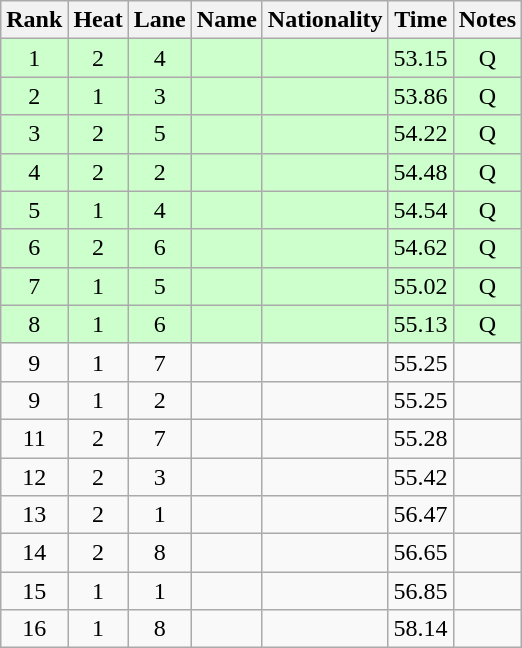<table class="wikitable sortable" style="text-align:center">
<tr>
<th>Rank</th>
<th>Heat</th>
<th>Lane</th>
<th>Name</th>
<th>Nationality</th>
<th>Time</th>
<th>Notes</th>
</tr>
<tr bgcolor="ccffcc">
<td>1</td>
<td>2</td>
<td>4</td>
<td align=left></td>
<td align=left></td>
<td>53.15</td>
<td>Q</td>
</tr>
<tr bgcolor="ccffcc">
<td>2</td>
<td>1</td>
<td>3</td>
<td align=left></td>
<td align=left></td>
<td>53.86</td>
<td>Q</td>
</tr>
<tr bgcolor="ccffcc">
<td>3</td>
<td>2</td>
<td>5</td>
<td align=left></td>
<td align=left></td>
<td>54.22</td>
<td>Q</td>
</tr>
<tr bgcolor="ccffcc">
<td>4</td>
<td>2</td>
<td>2</td>
<td align=left></td>
<td align=left></td>
<td>54.48</td>
<td>Q</td>
</tr>
<tr bgcolor="ccffcc">
<td>5</td>
<td>1</td>
<td>4</td>
<td align=left></td>
<td align=left></td>
<td>54.54</td>
<td>Q</td>
</tr>
<tr bgcolor="ccffcc">
<td>6</td>
<td>2</td>
<td>6</td>
<td align=left></td>
<td align=left></td>
<td>54.62</td>
<td>Q</td>
</tr>
<tr bgcolor="ccffcc">
<td>7</td>
<td>1</td>
<td>5</td>
<td align=left></td>
<td align=left></td>
<td>55.02</td>
<td>Q</td>
</tr>
<tr bgcolor="ccffcc">
<td>8</td>
<td>1</td>
<td>6</td>
<td align=left></td>
<td align=left></td>
<td>55.13</td>
<td>Q</td>
</tr>
<tr>
<td>9</td>
<td>1</td>
<td>7</td>
<td align=left></td>
<td align=left></td>
<td>55.25</td>
<td></td>
</tr>
<tr>
<td>9</td>
<td>1</td>
<td>2</td>
<td align=left></td>
<td align=left></td>
<td>55.25</td>
<td></td>
</tr>
<tr>
<td>11</td>
<td>2</td>
<td>7</td>
<td align=left></td>
<td align=left></td>
<td>55.28</td>
<td></td>
</tr>
<tr>
<td>12</td>
<td>2</td>
<td>3</td>
<td align=left></td>
<td align=left></td>
<td>55.42</td>
<td></td>
</tr>
<tr>
<td>13</td>
<td>2</td>
<td>1</td>
<td align=left></td>
<td align=left></td>
<td>56.47</td>
<td></td>
</tr>
<tr>
<td>14</td>
<td>2</td>
<td>8</td>
<td align=left></td>
<td align=left></td>
<td>56.65</td>
<td></td>
</tr>
<tr>
<td>15</td>
<td>1</td>
<td>1</td>
<td align=left></td>
<td align=left></td>
<td>56.85</td>
<td></td>
</tr>
<tr>
<td>16</td>
<td>1</td>
<td>8</td>
<td align=left></td>
<td align=left></td>
<td>58.14</td>
<td></td>
</tr>
</table>
